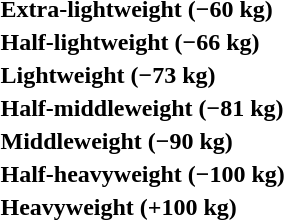<table>
<tr>
<th rowspan=2 style="text-align:left;">Extra-lightweight (−60 kg)</th>
<td rowspan=2></td>
<td rowspan=2></td>
<td></td>
</tr>
<tr>
<td></td>
</tr>
<tr>
<th rowspan=2 style="text-align:left;">Half-lightweight (−66 kg)</th>
<td rowspan=2></td>
<td rowspan=2></td>
<td></td>
</tr>
<tr>
<td></td>
</tr>
<tr>
<th rowspan=2 style="text-align:left;">Lightweight (−73 kg)</th>
<td rowspan=2></td>
<td rowspan=2></td>
<td></td>
</tr>
<tr>
<td></td>
</tr>
<tr>
<th rowspan=2 style="text-align:left;">Half-middleweight (−81 kg)</th>
<td rowspan=2></td>
<td rowspan=2></td>
<td></td>
</tr>
<tr>
<td></td>
</tr>
<tr>
<th rowspan=2 style="text-align:left;">Middleweight (−90 kg)</th>
<td rowspan=2></td>
<td rowspan=2></td>
<td></td>
</tr>
<tr>
<td></td>
</tr>
<tr>
<th rowspan=2 style="text-align:left;">Half-heavyweight (−100 kg)</th>
<td rowspan=2></td>
<td rowspan=2></td>
<td></td>
</tr>
<tr>
<td></td>
</tr>
<tr>
<th rowspan=2 style="text-align:left;">Heavyweight (+100 kg)</th>
<td rowspan=2></td>
<td rowspan=2></td>
<td></td>
</tr>
<tr>
<td></td>
</tr>
</table>
